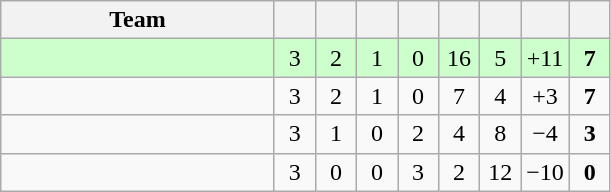<table class="wikitable" style="text-align:center;">
<tr>
<th width=175>Team</th>
<th width=20></th>
<th width=20></th>
<th width=20></th>
<th width=20></th>
<th width=20></th>
<th width=20></th>
<th width=20></th>
<th width=20></th>
</tr>
<tr bgcolor=ccffcc>
<td align="left"></td>
<td>3</td>
<td>2</td>
<td>1</td>
<td>0</td>
<td>16</td>
<td>5</td>
<td>+11</td>
<td><strong>7</strong></td>
</tr>
<tr>
<td align="left"></td>
<td>3</td>
<td>2</td>
<td>1</td>
<td>0</td>
<td>7</td>
<td>4</td>
<td>+3</td>
<td><strong>7</strong></td>
</tr>
<tr>
<td align="left"></td>
<td>3</td>
<td>1</td>
<td>0</td>
<td>2</td>
<td>4</td>
<td>8</td>
<td>−4</td>
<td><strong>3</strong></td>
</tr>
<tr>
<td align="left"></td>
<td>3</td>
<td>0</td>
<td>0</td>
<td>3</td>
<td>2</td>
<td>12</td>
<td>−10</td>
<td><strong>0</strong></td>
</tr>
</table>
